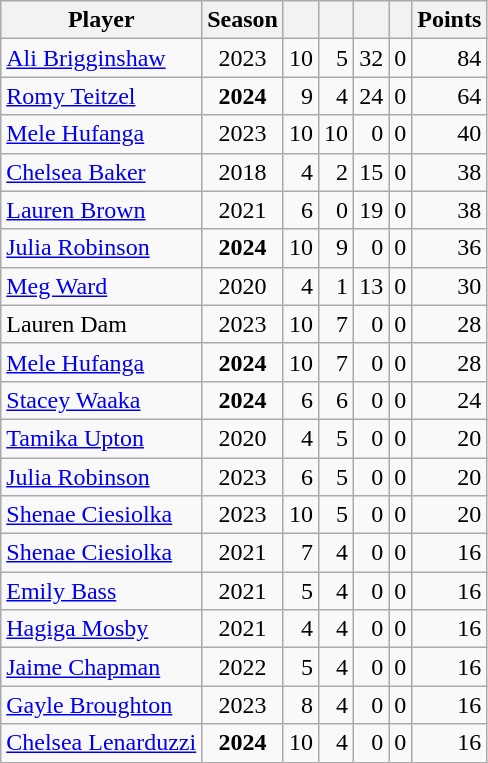<table class="wikitable sortable" style="text-align:right;">
<tr>
<th>Player</th>
<th>Season</th>
<th></th>
<th></th>
<th></th>
<th></th>
<th>Points</th>
</tr>
<tr>
<td align=left><a href='#'>Ali Brigginshaw</a></td>
<td align=center>2023</td>
<td>10</td>
<td>5</td>
<td>32</td>
<td>0</td>
<td>84</td>
</tr>
<tr>
<td align=left><a href='#'>Romy Teitzel</a></td>
<td align=center><strong>2024</strong></td>
<td>9</td>
<td>4</td>
<td>24</td>
<td>0</td>
<td>64</td>
</tr>
<tr>
<td align=left><a href='#'>Mele Hufanga</a></td>
<td align=center>2023</td>
<td>10</td>
<td>10</td>
<td>0</td>
<td>0</td>
<td>40</td>
</tr>
<tr>
<td align=left><a href='#'>Chelsea Baker</a></td>
<td align=center>2018</td>
<td>4</td>
<td>2</td>
<td>15</td>
<td>0</td>
<td>38</td>
</tr>
<tr>
<td align=left><a href='#'>Lauren Brown</a></td>
<td align=center>2021</td>
<td>6</td>
<td>0</td>
<td>19</td>
<td>0</td>
<td>38</td>
</tr>
<tr>
<td align=left><a href='#'>Julia Robinson</a></td>
<td align=center><strong>2024</strong></td>
<td>10</td>
<td>9</td>
<td>0</td>
<td>0</td>
<td>36</td>
</tr>
<tr>
<td align=left><a href='#'>Meg Ward</a></td>
<td align=center>2020</td>
<td>4</td>
<td>1</td>
<td>13</td>
<td>0</td>
<td>30</td>
</tr>
<tr>
<td align=left>Lauren Dam</td>
<td align=center>2023</td>
<td>10</td>
<td>7</td>
<td>0</td>
<td>0</td>
<td>28</td>
</tr>
<tr>
<td align=left><a href='#'>Mele Hufanga</a></td>
<td align=center><strong>2024</strong></td>
<td>10</td>
<td>7</td>
<td>0</td>
<td>0</td>
<td>28</td>
</tr>
<tr>
<td align=left><a href='#'>Stacey Waaka</a></td>
<td align=center><strong>2024</strong></td>
<td>6</td>
<td>6</td>
<td>0</td>
<td>0</td>
<td>24</td>
</tr>
<tr>
<td align=left><a href='#'>Tamika Upton</a></td>
<td align=center>2020</td>
<td>4</td>
<td>5</td>
<td>0</td>
<td>0</td>
<td>20</td>
</tr>
<tr>
<td align=left><a href='#'>Julia Robinson</a></td>
<td align=center>2023</td>
<td>6</td>
<td>5</td>
<td>0</td>
<td>0</td>
<td>20</td>
</tr>
<tr>
<td align=left><a href='#'>Shenae Ciesiolka</a></td>
<td align=center>2023</td>
<td>10</td>
<td>5</td>
<td>0</td>
<td>0</td>
<td>20</td>
</tr>
<tr>
<td align=left><a href='#'>Shenae Ciesiolka</a></td>
<td align=center>2021</td>
<td>7</td>
<td>4</td>
<td>0</td>
<td>0</td>
<td>16</td>
</tr>
<tr>
<td align=left><a href='#'>Emily Bass</a></td>
<td align=center>2021</td>
<td>5</td>
<td>4</td>
<td>0</td>
<td>0</td>
<td>16</td>
</tr>
<tr>
<td align=left><a href='#'>Hagiga Mosby</a></td>
<td align=center>2021</td>
<td>4</td>
<td>4</td>
<td>0</td>
<td>0</td>
<td>16</td>
</tr>
<tr>
<td align=left><a href='#'>Jaime Chapman</a></td>
<td align=center>2022</td>
<td>5</td>
<td>4</td>
<td>0</td>
<td>0</td>
<td>16</td>
</tr>
<tr>
<td align=left><a href='#'>Gayle Broughton</a></td>
<td align=center>2023</td>
<td>8</td>
<td>4</td>
<td>0</td>
<td>0</td>
<td>16</td>
</tr>
<tr>
<td align=left><a href='#'>Chelsea Lenarduzzi</a></td>
<td align=center><strong>2024</strong></td>
<td>10</td>
<td>4</td>
<td>0</td>
<td>0</td>
<td>16</td>
</tr>
</table>
